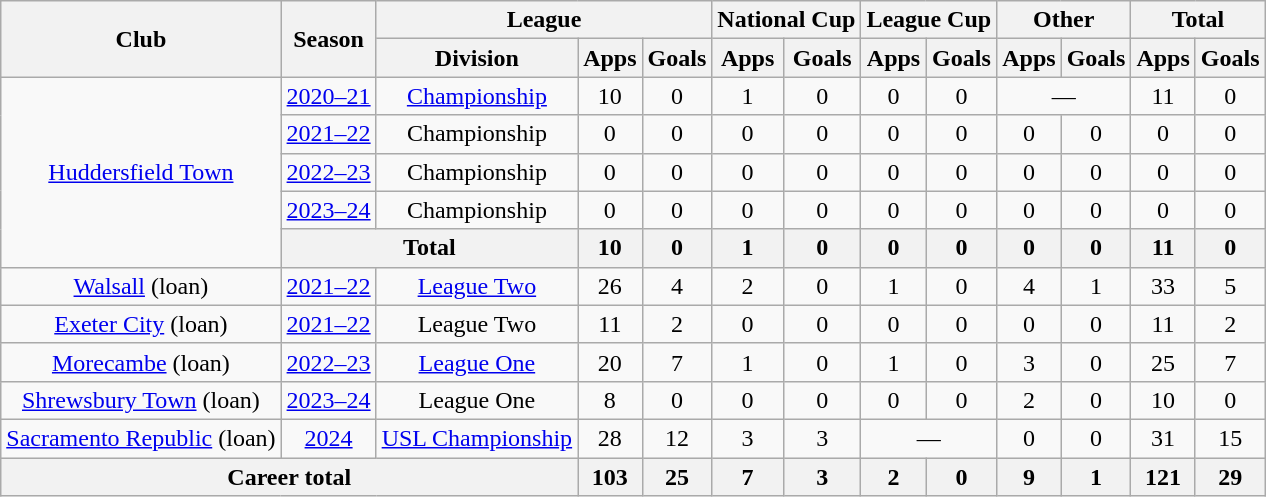<table class="wikitable" style="text-align: center">
<tr>
<th rowspan="2">Club</th>
<th rowspan="2">Season</th>
<th colspan="3">League</th>
<th colspan="2">National Cup</th>
<th colspan="2">League Cup</th>
<th colspan="2">Other</th>
<th colspan="2">Total</th>
</tr>
<tr>
<th>Division</th>
<th>Apps</th>
<th>Goals</th>
<th>Apps</th>
<th>Goals</th>
<th>Apps</th>
<th>Goals</th>
<th>Apps</th>
<th>Goals</th>
<th>Apps</th>
<th>Goals</th>
</tr>
<tr>
<td rowspan="5"><a href='#'>Huddersfield Town</a></td>
<td><a href='#'>2020–21</a></td>
<td><a href='#'>Championship</a></td>
<td>10</td>
<td>0</td>
<td>1</td>
<td>0</td>
<td>0</td>
<td>0</td>
<td colspan="2">—</td>
<td>11</td>
<td>0</td>
</tr>
<tr>
<td><a href='#'>2021–22</a></td>
<td>Championship</td>
<td>0</td>
<td>0</td>
<td>0</td>
<td>0</td>
<td>0</td>
<td>0</td>
<td>0</td>
<td>0</td>
<td>0</td>
<td>0</td>
</tr>
<tr>
<td><a href='#'>2022–23</a></td>
<td>Championship</td>
<td>0</td>
<td>0</td>
<td>0</td>
<td>0</td>
<td>0</td>
<td>0</td>
<td>0</td>
<td>0</td>
<td>0</td>
<td>0</td>
</tr>
<tr>
<td><a href='#'>2023–24</a></td>
<td>Championship</td>
<td>0</td>
<td>0</td>
<td>0</td>
<td>0</td>
<td>0</td>
<td>0</td>
<td>0</td>
<td>0</td>
<td>0</td>
<td>0</td>
</tr>
<tr>
<th colspan="2">Total</th>
<th>10</th>
<th>0</th>
<th>1</th>
<th>0</th>
<th>0</th>
<th>0</th>
<th>0</th>
<th>0</th>
<th>11</th>
<th>0</th>
</tr>
<tr>
<td><a href='#'>Walsall</a> (loan)</td>
<td><a href='#'>2021–22</a></td>
<td><a href='#'>League Two</a></td>
<td>26</td>
<td>4</td>
<td>2</td>
<td>0</td>
<td>1</td>
<td>0</td>
<td>4</td>
<td>1</td>
<td>33</td>
<td>5</td>
</tr>
<tr>
<td><a href='#'>Exeter City</a> (loan)</td>
<td><a href='#'>2021–22</a></td>
<td>League Two</td>
<td>11</td>
<td>2</td>
<td>0</td>
<td>0</td>
<td>0</td>
<td>0</td>
<td>0</td>
<td>0</td>
<td>11</td>
<td>2</td>
</tr>
<tr>
<td><a href='#'>Morecambe</a> (loan)</td>
<td><a href='#'>2022–23</a></td>
<td><a href='#'>League One</a></td>
<td>20</td>
<td>7</td>
<td>1</td>
<td>0</td>
<td>1</td>
<td>0</td>
<td>3</td>
<td>0</td>
<td>25</td>
<td>7</td>
</tr>
<tr>
<td><a href='#'>Shrewsbury Town</a> (loan)</td>
<td><a href='#'>2023–24</a></td>
<td>League One</td>
<td>8</td>
<td>0</td>
<td>0</td>
<td>0</td>
<td>0</td>
<td>0</td>
<td>2</td>
<td>0</td>
<td>10</td>
<td>0</td>
</tr>
<tr>
<td><a href='#'>Sacramento Republic</a> (loan)</td>
<td><a href='#'>2024</a></td>
<td><a href='#'>USL Championship</a></td>
<td>28</td>
<td>12</td>
<td>3</td>
<td>3</td>
<td colspan="2">—</td>
<td>0</td>
<td>0</td>
<td>31</td>
<td>15</td>
</tr>
<tr>
<th colspan="3">Career total</th>
<th>103</th>
<th>25</th>
<th>7</th>
<th>3</th>
<th>2</th>
<th>0</th>
<th>9</th>
<th>1</th>
<th>121</th>
<th>29</th>
</tr>
</table>
